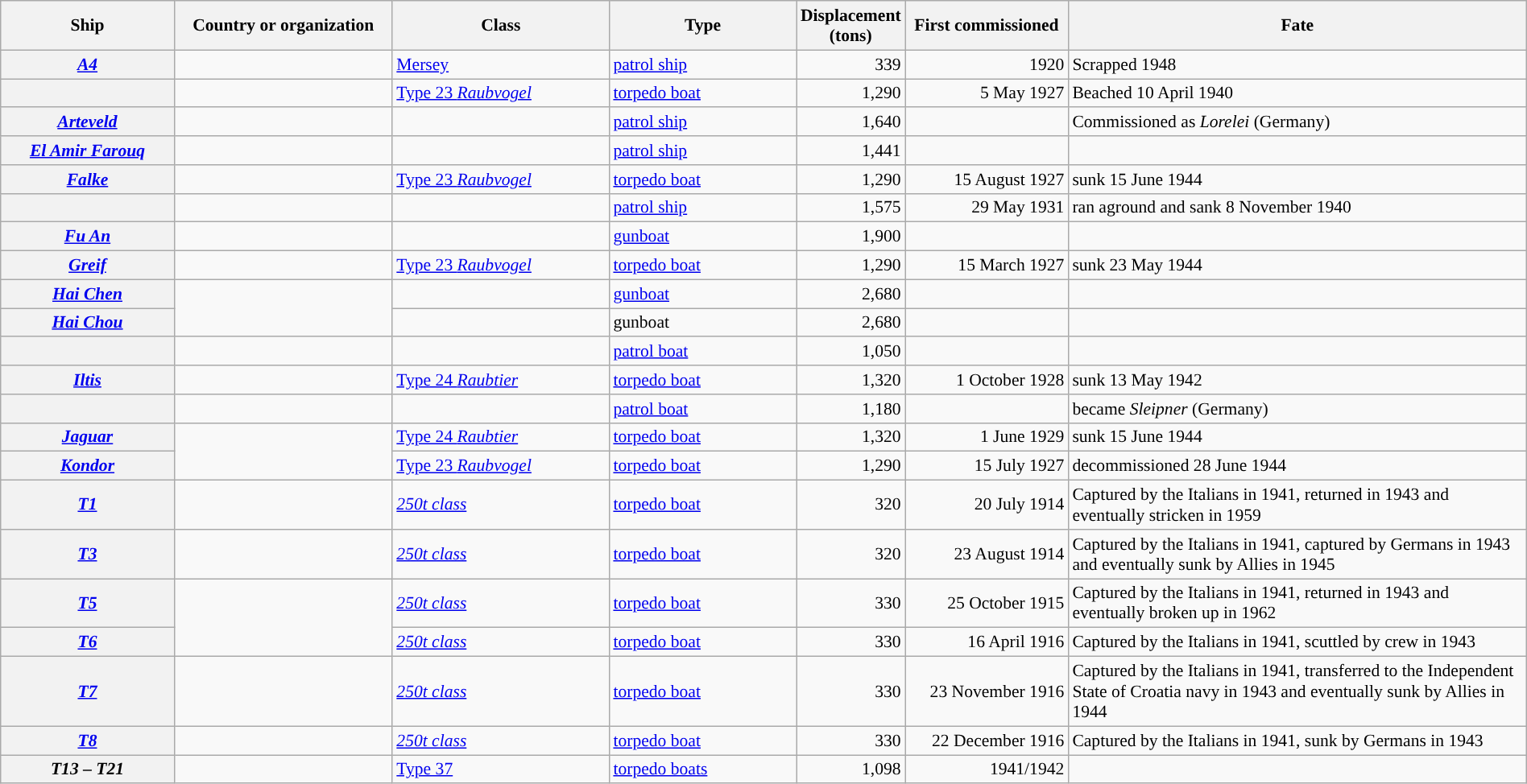<table class="wikitable sortable plainrowheaders" style="width:100%; font-size: 90%">
<tr>
<th scope="col" style="width:12%;">Ship</th>
<th scope="col" style="width:15%;">Country or organization</th>
<th scope="col" style="width:15%;">Class</th>
<th scope="col" style="width:13%;">Type</th>
<th scope="col" style="width:2%;">Displacement (tons)</th>
<th scope="col" style="width:11%;">First commissioned</th>
<th scope="col" style="width:32%;">Fate</th>
</tr>
<tr>
<th scope="row"><em><a href='#'>A4</a></em></th>
<td></td>
<td><a href='#'>Mersey</a></td>
<td><a href='#'>patrol ship</a></td>
<td style="text-align:right;">339</td>
<td style="text-align:right;">1920</td>
<td>Scrapped 1948</td>
</tr>
<tr>
<th scope="row"></th>
<td></td>
<td><a href='#'>Type 23 <em>Raubvogel</em></a></td>
<td><a href='#'>torpedo boat</a></td>
<td style="text-align:right;">1,290</td>
<td style="text-align:right;">5 May 1927</td>
<td>Beached 10 April 1940</td>
</tr>
<tr>
<th scope="row"><em><a href='#'>Arteveld</a></em></th>
<td></td>
<td></td>
<td><a href='#'>patrol ship</a></td>
<td style="text-align:right;">1,640</td>
<td style="text-align:right;"></td>
<td>Commissioned as <em>Lorelei</em> (Germany)</td>
</tr>
<tr>
<th scope="row"><em><a href='#'>El Amir Farouq</a></em></th>
<td></td>
<td></td>
<td><a href='#'>patrol ship</a></td>
<td style="text-align:right;">1,441</td>
<td style="text-align:right;"></td>
<td></td>
</tr>
<tr>
<th scope="row"><a href='#'><em>Falke</em></a></th>
<td></td>
<td><a href='#'>Type 23 <em>Raubvogel</em></a></td>
<td><a href='#'>torpedo boat</a></td>
<td style="text-align:right;">1,290</td>
<td style="text-align:right;">15 August 1927</td>
<td>sunk 15 June 1944</td>
</tr>
<tr>
<th scope="row"></th>
<td></td>
<td></td>
<td><a href='#'>patrol ship</a></td>
<td style="text-align:right;">1,575</td>
<td style="text-align:right;">29 May 1931</td>
<td>ran aground and sank 8 November 1940</td>
</tr>
<tr>
<th scope="row"><em><a href='#'>Fu An</a></em></th>
<td></td>
<td></td>
<td><a href='#'>gunboat</a></td>
<td style="text-align:right;">1,900</td>
<td style="text-align:right;"></td>
<td></td>
</tr>
<tr>
<th scope="row"><a href='#'><em>Greif</em></a></th>
<td></td>
<td><a href='#'>Type 23 <em>Raubvogel</em></a></td>
<td><a href='#'>torpedo boat</a></td>
<td style="text-align:right;">1,290</td>
<td style="text-align:right;">15 March 1927</td>
<td>sunk 23 May 1944</td>
</tr>
<tr>
<th scope="row"><em><a href='#'>Hai Chen</a></em></th>
<td rowspan="2"></td>
<td></td>
<td><a href='#'>gunboat</a></td>
<td style="text-align:right;">2,680</td>
<td style="text-align:right;"></td>
<td></td>
</tr>
<tr>
<th scope="row"><em><a href='#'>Hai Chou</a></em></th>
<td></td>
<td>gunboat</td>
<td style="text-align:right;">2,680</td>
<td style="text-align:right;"></td>
<td></td>
</tr>
<tr>
<th scope="row"></th>
<td></td>
<td></td>
<td><a href='#'>patrol boat</a></td>
<td style="text-align:right;">1,050</td>
<td style="text-align:right;"></td>
<td></td>
</tr>
<tr>
<th scope="row"><a href='#'><em>Iltis</em></a></th>
<td></td>
<td><a href='#'>Type 24 <em>Raubtier</em></a></td>
<td><a href='#'>torpedo boat</a></td>
<td style="text-align:right;">1,320</td>
<td style="text-align:right;">1 October 1928</td>
<td>sunk 13 May 1942</td>
</tr>
<tr>
<th scope="row"></th>
<td></td>
<td></td>
<td><a href='#'>patrol boat</a></td>
<td style="text-align:right;">1,180</td>
<td style="text-align:right;"></td>
<td>became <em>Sleipner</em> (Germany)</td>
</tr>
<tr>
<th scope="row"><a href='#'><em>Jaguar</em></a></th>
<td rowspan="2"></td>
<td><a href='#'>Type 24 <em>Raubtier</em></a></td>
<td><a href='#'>torpedo boat</a></td>
<td style="text-align:right;">1,320</td>
<td style="text-align:right;">1 June 1929</td>
<td>sunk 15 June 1944</td>
</tr>
<tr>
<th scope="row"><a href='#'><em>Kondor</em></a></th>
<td><a href='#'>Type 23 <em>Raubvogel</em></a></td>
<td><a href='#'>torpedo boat</a></td>
<td style="text-align:right;">1,290</td>
<td style="text-align:right;">15 July 1927</td>
<td>decommissioned 28 June 1944</td>
</tr>
<tr>
<th scope="row"><em><a href='#'>T1</a></em></th>
<td></td>
<td><a href='#'><em>250t class</em></a></td>
<td><a href='#'>torpedo boat</a></td>
<td style="text-align:right;">320</td>
<td style="text-align:right;">20 July 1914</td>
<td>Captured by the Italians in 1941, returned in 1943 and eventually stricken in 1959</td>
</tr>
<tr>
<th scope="row"><em><a href='#'>T3</a></em></th>
<td></td>
<td><a href='#'><em>250t class</em></a></td>
<td><a href='#'>torpedo boat</a></td>
<td style="text-align:right;">320</td>
<td style="text-align:right;">23 August 1914</td>
<td>Captured by the Italians in 1941, captured by Germans in 1943 and eventually sunk by Allies in 1945</td>
</tr>
<tr>
<th scope="row"><em><a href='#'>T5</a></em></th>
<td rowspan="2"></td>
<td><a href='#'><em>250t class</em></a></td>
<td><a href='#'>torpedo boat</a></td>
<td style="text-align:right;">330</td>
<td style="text-align:right;">25 October 1915</td>
<td>Captured by the Italians in 1941, returned in 1943 and eventually broken up in 1962</td>
</tr>
<tr>
<th scope="row"><em><a href='#'>T6</a></em></th>
<td><a href='#'><em>250t class</em></a></td>
<td><a href='#'>torpedo boat</a></td>
<td style="text-align:right;">330</td>
<td style="text-align:right;">16 April 1916</td>
<td>Captured by the Italians in 1941, scuttled by crew in 1943</td>
</tr>
<tr>
<th scope="row"><em><a href='#'>T7</a></em></th>
<td></td>
<td><a href='#'><em>250t class</em></a></td>
<td><a href='#'>torpedo boat</a></td>
<td style="text-align:right;">330</td>
<td style="text-align:right;">23 November 1916</td>
<td>Captured by the Italians in 1941, transferred to the Independent State of Croatia navy in 1943 and eventually sunk by Allies in 1944</td>
</tr>
<tr>
<th scope="row"><em><a href='#'>T8</a></em></th>
<td></td>
<td><a href='#'><em>250t class</em></a></td>
<td><a href='#'>torpedo boat</a></td>
<td style="text-align:right;">330</td>
<td style="text-align:right;">22 December 1916</td>
<td>Captured by the Italians in 1941, sunk by Germans in 1943</td>
</tr>
<tr>
<th scope="row"><em>T13</em> – <em>T21</em></th>
<td></td>
<td><a href='#'>Type 37</a></td>
<td><a href='#'>torpedo boats</a></td>
<td style="text-align:right;">1,098</td>
<td style="text-align:right;">1941/1942</td>
<td></td>
</tr>
</table>
